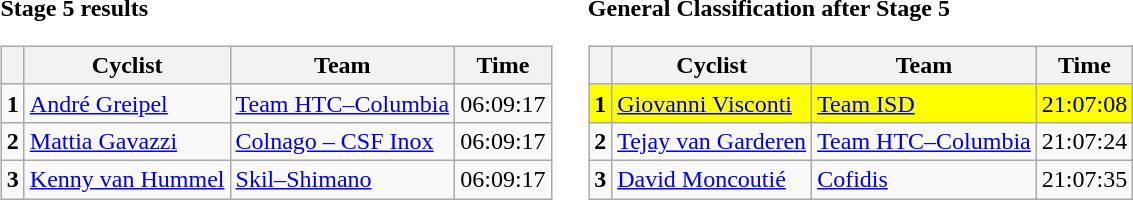<table>
<tr>
<td><strong>Stage 5 results</strong><br><table class="wikitable">
<tr>
<th></th>
<th>Cyclist</th>
<th>Team</th>
<th>Time</th>
</tr>
<tr>
<td><strong>1</strong></td>
<td> <a href='#'>André Greipel</a></td>
<td><a href='#'>Team HTC–Columbia</a></td>
<td>06:09:17</td>
</tr>
<tr>
<td><strong>2</strong></td>
<td> <a href='#'>Mattia Gavazzi</a></td>
<td><a href='#'>Colnago – CSF Inox</a></td>
<td>06:09:17</td>
</tr>
<tr>
<td><strong>3</strong></td>
<td> <a href='#'>Kenny van Hummel</a></td>
<td><a href='#'>Skil–Shimano</a></td>
<td>06:09:17</td>
</tr>
</table>
</td>
<td></td>
<td><strong>General Classification after Stage 5</strong><br><table class="wikitable">
<tr>
<th></th>
<th>Cyclist</th>
<th>Team</th>
<th>Time</th>
</tr>
<tr style="background:yellow">
<td><strong>1</strong></td>
<td> <a href='#'>Giovanni Visconti</a></td>
<td><a href='#'>Team ISD</a></td>
<td>21:07:08</td>
</tr>
<tr>
<td><strong>2</strong></td>
<td> <a href='#'>Tejay van Garderen</a></td>
<td><a href='#'>Team HTC–Columbia</a></td>
<td>21:07:24</td>
</tr>
<tr>
<td><strong>3</strong></td>
<td> <a href='#'>David Moncoutié</a></td>
<td><a href='#'>Cofidis</a></td>
<td>21:07:35</td>
</tr>
</table>
</td>
</tr>
</table>
